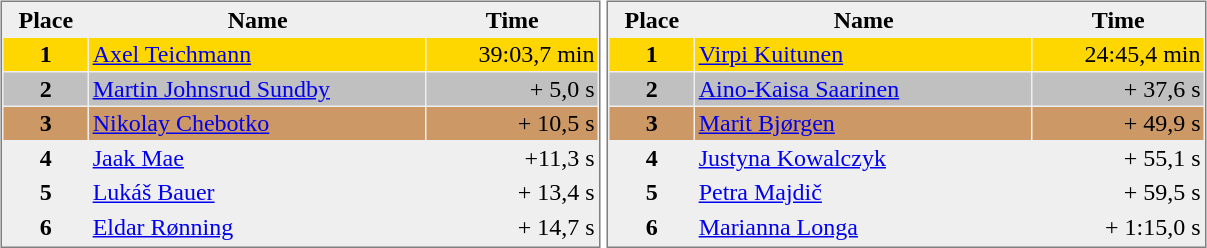<table border="0">
<tr>
<td valign="top"><br><table style="border:1px solid #808080; background-color:#EFEFEF" cellspacing="1" cellpadding="2" width="400">
<tr bgcolor="#EFEFEF">
<th>Place</th>
<th width="220">Name</th>
<th>Time</th>
</tr>
<tr align="center" valign="top" bgcolor="gold">
<th>1</th>
<td align="left"> <a href='#'>Axel Teichmann</a></td>
<td align="right">39:03,7 min</td>
</tr>
<tr align="center" valign="top" bgcolor="silver">
<th>2</th>
<td align="left"> <a href='#'>Martin Johnsrud Sundby</a></td>
<td align="right">+ 5,0 s</td>
</tr>
<tr align="center" valign="top" bgcolor="CC9966">
<th>3</th>
<td align="left"> <a href='#'>Nikolay Chebotko</a></td>
<td align="right">+ 10,5 s</td>
</tr>
<tr align="center" valign="top">
<th>4</th>
<td align="left"> <a href='#'>Jaak Mae</a></td>
<td align="right">+11,3 s</td>
</tr>
<tr align="center" valign="top">
<th>5</th>
<td align="left"> <a href='#'>Lukáš Bauer</a></td>
<td align="right">+ 13,4 s</td>
</tr>
<tr align="center" valign="top">
<th>6</th>
<td align="left"> <a href='#'>Eldar Rønning</a></td>
<td align="right">+ 14,7 s</td>
</tr>
<tr align="center" valign="top">
</tr>
</table>
</td>
<td valign="top"><br><table style="border:1px solid #808080; background-color:#EFEFEF;" cellspacing="1" cellpadding="2" width="400">
<tr bgcolor="#EFEFEF">
<th>Place</th>
<th width="220">Name</th>
<th>Time</th>
</tr>
<tr align="center" valign="top" bgcolor="gold">
<th>1</th>
<td align="left"> <a href='#'>Virpi Kuitunen</a></td>
<td align="right">24:45,4 min</td>
</tr>
<tr align="center" valign="top" bgcolor="silver">
<th>2</th>
<td align="left"> <a href='#'>Aino-Kaisa Saarinen</a></td>
<td align="right">+ 37,6 s</td>
</tr>
<tr align="center" valign="top" bgcolor="CC9966">
<th>3</th>
<td align="left"> <a href='#'>Marit Bjørgen</a></td>
<td align="right">+ 49,9 s</td>
</tr>
<tr align="center" valign="top">
<th>4</th>
<td align="left"> <a href='#'>Justyna Kowalczyk</a></td>
<td align="right">+ 55,1 s</td>
</tr>
<tr align="center" valign="top">
<th>5</th>
<td align="left"> <a href='#'>Petra Majdič</a></td>
<td align="right">+ 59,5 s</td>
</tr>
<tr align="center" valign="top">
<th>6</th>
<td align="left"> <a href='#'>Marianna Longa</a></td>
<td align="right">+ 1:15,0 s</td>
</tr>
<tr align="center" valign="top">
</tr>
</table>
</td>
</tr>
</table>
